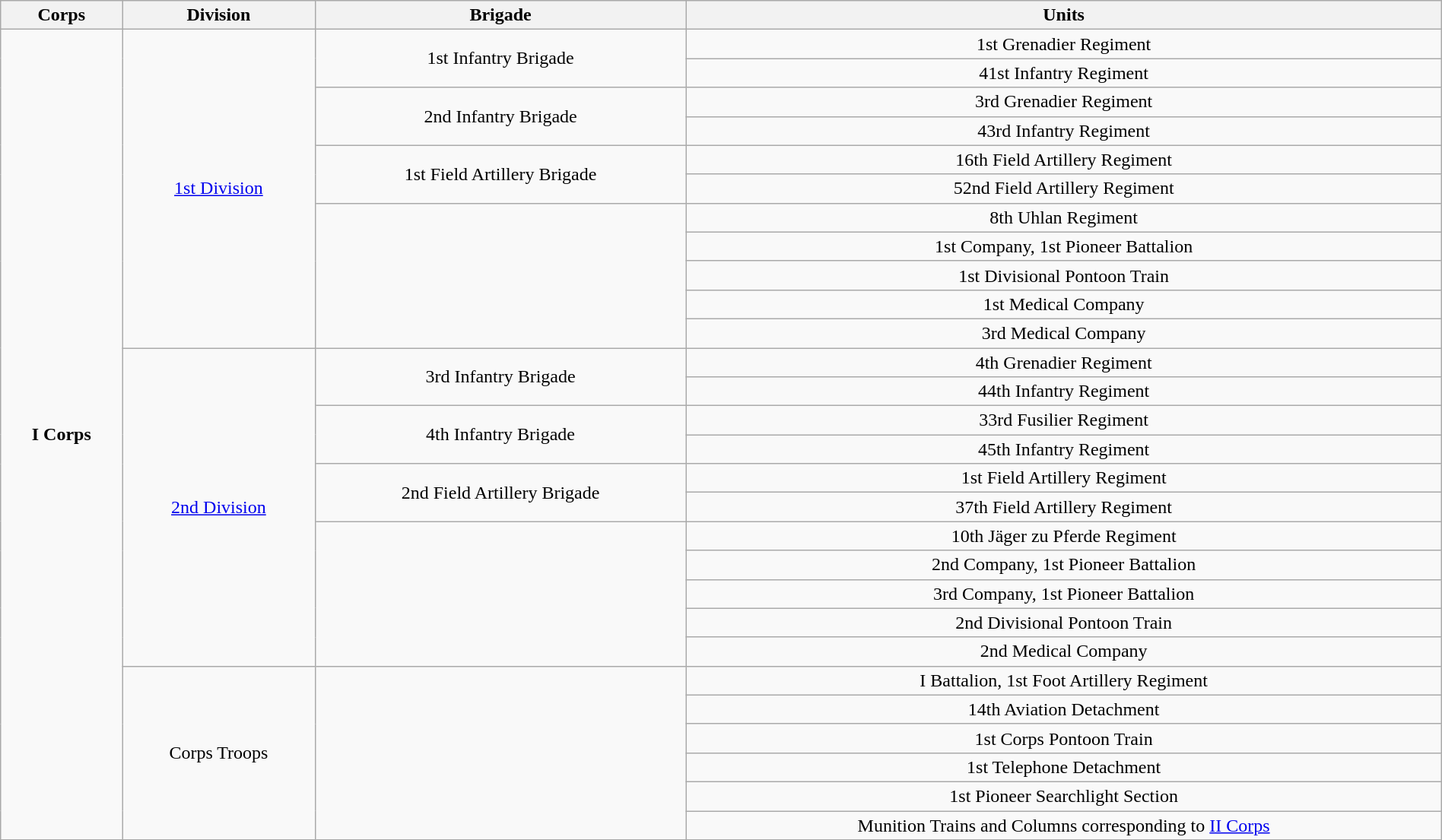<table class="wikitable collapsible collapsed" style="text-align:center; width:100%;">
<tr>
<th>Corps</th>
<th>Division</th>
<th>Brigade</th>
<th>Units</th>
</tr>
<tr>
<td ROWSPAN=28><strong>I Corps</strong></td>
<td ROWSPAN=11><a href='#'>1st Division</a></td>
<td ROWSPAN=2>1st Infantry Brigade</td>
<td>1st Grenadier Regiment</td>
</tr>
<tr>
<td>41st Infantry Regiment</td>
</tr>
<tr>
<td ROWSPAN=2>2nd Infantry Brigade</td>
<td>3rd Grenadier Regiment</td>
</tr>
<tr>
<td>43rd Infantry Regiment</td>
</tr>
<tr>
<td ROWSPAN=2>1st Field Artillery Brigade</td>
<td>16th Field Artillery Regiment</td>
</tr>
<tr>
<td>52nd Field Artillery Regiment</td>
</tr>
<tr>
<td ROWSPAN=5></td>
<td>8th Uhlan Regiment</td>
</tr>
<tr>
<td>1st Company, 1st Pioneer Battalion</td>
</tr>
<tr>
<td>1st Divisional Pontoon Train</td>
</tr>
<tr>
<td>1st Medical Company</td>
</tr>
<tr>
<td>3rd Medical Company</td>
</tr>
<tr>
<td ROWSPAN=11><a href='#'>2nd Division</a></td>
<td ROWSPAN=2>3rd Infantry Brigade</td>
<td>4th Grenadier Regiment</td>
</tr>
<tr>
<td>44th Infantry Regiment</td>
</tr>
<tr>
<td ROWSPAN=2>4th Infantry Brigade</td>
<td>33rd Fusilier Regiment</td>
</tr>
<tr>
<td>45th Infantry Regiment</td>
</tr>
<tr>
<td ROWSPAN=2>2nd Field Artillery Brigade</td>
<td>1st Field Artillery Regiment</td>
</tr>
<tr>
<td>37th Field Artillery Regiment</td>
</tr>
<tr>
<td ROWSPAN=5></td>
<td>10th Jäger zu Pferde Regiment</td>
</tr>
<tr>
<td>2nd Company, 1st Pioneer Battalion</td>
</tr>
<tr>
<td>3rd Company, 1st Pioneer Battalion</td>
</tr>
<tr>
<td>2nd Divisional Pontoon Train</td>
</tr>
<tr>
<td>2nd Medical Company</td>
</tr>
<tr>
<td ROWSPAN=6>Corps Troops</td>
<td ROWSPAN=6></td>
<td>I Battalion, 1st Foot Artillery Regiment</td>
</tr>
<tr>
<td>14th Aviation Detachment</td>
</tr>
<tr>
<td>1st Corps Pontoon Train</td>
</tr>
<tr>
<td>1st Telephone Detachment</td>
</tr>
<tr>
<td>1st Pioneer Searchlight Section</td>
</tr>
<tr>
<td>Munition Trains and Columns corresponding to <a href='#'>II Corps</a></td>
</tr>
</table>
